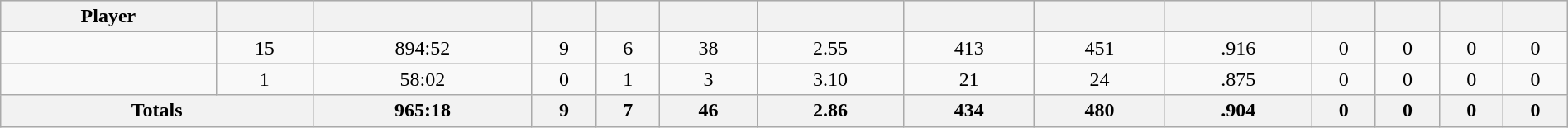<table class="wikitable sortable" style="width:100%;">
<tr style="text-align:center; background:#ddd;">
<th>Player</th>
<th></th>
<th></th>
<th></th>
<th></th>
<th></th>
<th></th>
<th></th>
<th></th>
<th></th>
<th></th>
<th></th>
<th></th>
<th></th>
</tr>
<tr align=center>
<td style=white-space:nowrap></td>
<td>15</td>
<td>894:52</td>
<td>9</td>
<td>6</td>
<td>38</td>
<td>2.55</td>
<td>413</td>
<td>451</td>
<td>.916</td>
<td>0</td>
<td>0</td>
<td>0</td>
<td>0</td>
</tr>
<tr align=center>
<td style=white-space:nowrap></td>
<td>1</td>
<td>58:02</td>
<td>0</td>
<td>1</td>
<td>3</td>
<td>3.10</td>
<td>21</td>
<td>24</td>
<td>.875</td>
<td>0</td>
<td>0</td>
<td>0</td>
<td>0</td>
</tr>
<tr class="unsortable">
<th colspan=2>Totals</th>
<th>965:18</th>
<th>9</th>
<th>7</th>
<th>46</th>
<th>2.86</th>
<th>434</th>
<th>480</th>
<th>.904</th>
<th>0</th>
<th>0</th>
<th>0</th>
<th>0</th>
</tr>
</table>
